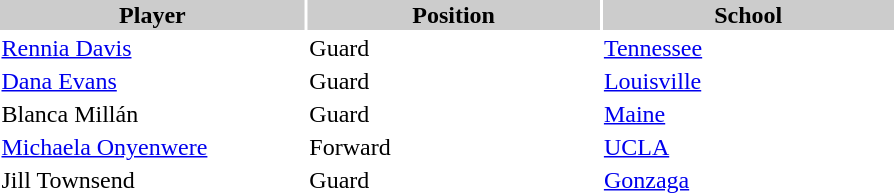<table style="width:600px" "border:'1' 'solid' 'gray' ">
<tr>
<th bgcolor="#CCCCCC" style="width:23%">Player</th>
<th bgcolor="#CCCCCC" style="width:22%"><strong>Position</strong></th>
<th bgcolor="#CCCCCC" style="width:22%"><strong>School</strong></th>
</tr>
<tr>
<td><a href='#'>Rennia Davis</a></td>
<td>Guard</td>
<td><a href='#'>Tennessee</a></td>
</tr>
<tr>
<td><a href='#'>Dana Evans</a></td>
<td>Guard</td>
<td><a href='#'>Louisville</a></td>
</tr>
<tr>
<td>Blanca Millán</td>
<td>Guard</td>
<td><a href='#'>Maine</a></td>
</tr>
<tr>
<td><a href='#'>Michaela Onyenwere</a></td>
<td>Forward</td>
<td><a href='#'>UCLA</a></td>
</tr>
<tr>
<td>Jill Townsend</td>
<td>Guard</td>
<td><a href='#'>Gonzaga</a></td>
</tr>
</table>
